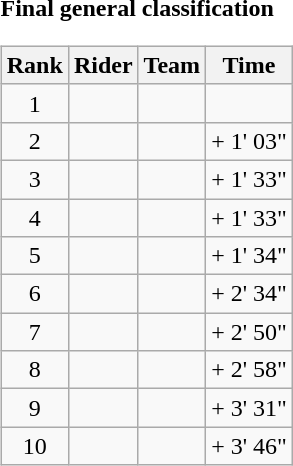<table>
<tr>
<td><strong>Final general classification</strong><br><table class="wikitable">
<tr>
<th scope="col">Rank</th>
<th scope="col">Rider</th>
<th scope="col">Team</th>
<th scope="col">Time</th>
</tr>
<tr>
<td style="text-align:center;">1</td>
<td></td>
<td></td>
<td style="text-align:right;"></td>
</tr>
<tr>
<td style="text-align:center;">2</td>
<td></td>
<td></td>
<td style="text-align:right;">+ 1' 03"</td>
</tr>
<tr>
<td style="text-align:center;">3</td>
<td></td>
<td></td>
<td style="text-align:right;">+ 1' 33"</td>
</tr>
<tr>
<td style="text-align:center;">4</td>
<td></td>
<td></td>
<td style="text-align:right;">+ 1' 33"</td>
</tr>
<tr>
<td style="text-align:center;">5</td>
<td></td>
<td></td>
<td style="text-align:right;">+ 1' 34"</td>
</tr>
<tr>
<td style="text-align:center;">6</td>
<td></td>
<td></td>
<td style="text-align:right;">+ 2' 34"</td>
</tr>
<tr>
<td style="text-align:center;">7</td>
<td></td>
<td></td>
<td style="text-align:right;">+ 2' 50"</td>
</tr>
<tr>
<td style="text-align:center;">8</td>
<td></td>
<td></td>
<td style="text-align:right;">+ 2' 58"</td>
</tr>
<tr>
<td style="text-align:center;">9</td>
<td></td>
<td></td>
<td style="text-align:right;">+ 3' 31"</td>
</tr>
<tr>
<td style="text-align:center;">10</td>
<td></td>
<td></td>
<td style="text-align:right;">+ 3' 46"</td>
</tr>
</table>
</td>
</tr>
</table>
